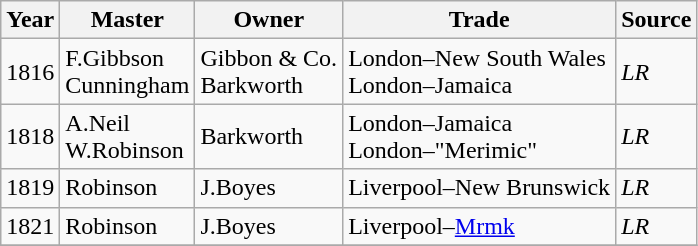<table class=" wikitable">
<tr>
<th>Year</th>
<th>Master</th>
<th>Owner</th>
<th>Trade</th>
<th>Source</th>
</tr>
<tr>
<td>1816</td>
<td>F.Gibbson<br>Cunningham</td>
<td>Gibbon & Co.<br>Barkworth</td>
<td>London–New South Wales<br>London–Jamaica</td>
<td><em>LR</em></td>
</tr>
<tr>
<td>1818</td>
<td>A.Neil<br>W.Robinson</td>
<td>Barkworth</td>
<td>London–Jamaica<br>London–"Merimic"</td>
<td><em>LR</em></td>
</tr>
<tr>
<td>1819</td>
<td>Robinson</td>
<td>J.Boyes</td>
<td>Liverpool–New Brunswick</td>
<td><em>LR</em></td>
</tr>
<tr>
<td>1821</td>
<td>Robinson</td>
<td>J.Boyes</td>
<td>Liverpool–<a href='#'>Mrmk</a></td>
<td><em>LR</em></td>
</tr>
<tr>
</tr>
</table>
